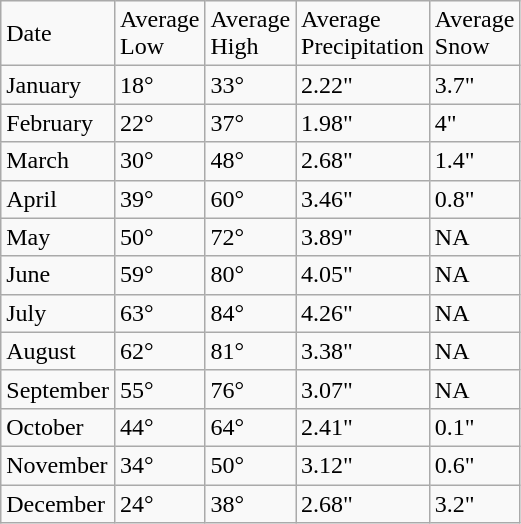<table class="wikitable">
<tr>
<td>Date</td>
<td>Average<br>Low</td>
<td>Average<br>High</td>
<td>Average<br>Precipitation</td>
<td>Average<br>Snow</td>
</tr>
<tr>
<td>January</td>
<td>18°</td>
<td>33°</td>
<td>2.22"</td>
<td>3.7"</td>
</tr>
<tr>
<td>February</td>
<td>22°</td>
<td>37°</td>
<td>1.98"</td>
<td>4"</td>
</tr>
<tr>
<td>March</td>
<td>30°</td>
<td>48°</td>
<td>2.68"</td>
<td>1.4"</td>
</tr>
<tr>
<td>April</td>
<td>39°</td>
<td>60°</td>
<td>3.46"</td>
<td>0.8"</td>
</tr>
<tr>
<td>May</td>
<td>50°</td>
<td>72°</td>
<td>3.89"</td>
<td>NA</td>
</tr>
<tr>
<td>June</td>
<td>59°</td>
<td>80°</td>
<td>4.05"</td>
<td>NA</td>
</tr>
<tr>
<td>July</td>
<td>63°</td>
<td>84°</td>
<td>4.26"</td>
<td>NA</td>
</tr>
<tr>
<td>August</td>
<td>62°</td>
<td>81°</td>
<td>3.38"</td>
<td>NA</td>
</tr>
<tr>
<td>September</td>
<td>55°</td>
<td>76°</td>
<td>3.07"</td>
<td>NA</td>
</tr>
<tr>
<td>October</td>
<td>44°</td>
<td>64°</td>
<td>2.41"</td>
<td>0.1"</td>
</tr>
<tr>
<td>November</td>
<td>34°</td>
<td>50°</td>
<td>3.12"</td>
<td>0.6"</td>
</tr>
<tr>
<td>December</td>
<td>24°</td>
<td>38°</td>
<td>2.68"</td>
<td>3.2"</td>
</tr>
</table>
